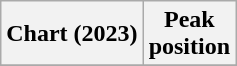<table class="wikitable sortable plainrowheaders" style="text-align:center">
<tr>
<th scope="col">Chart (2023)</th>
<th scope="col">Peak<br>position</th>
</tr>
<tr>
</tr>
</table>
